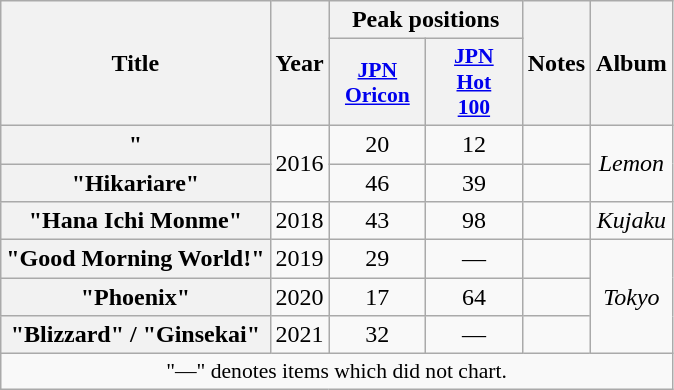<table class="wikitable plainrowheaders">
<tr>
<th scope="col" rowspan="2">Title</th>
<th scope="col" rowspan="2">Year</th>
<th scope="col" colspan="2">Peak positions</th>
<th scope="col" rowspan="2">Notes</th>
<th scope="col" rowspan="2">Album</th>
</tr>
<tr>
<th style="width:4em;font-size:90%" scope="col"><a href='#'>JPN<br>Oricon</a><br></th>
<th scope="col" style="width:4em;font-size:90%"><a href='#'>JPN<br>Hot<br>100</a><br></th>
</tr>
<tr>
<th scope="row">"</th>
<td align="center" rowspan="2">2016</td>
<td align="center">20</td>
<td align="center">12</td>
<td></td>
<td align="center" rowspan="2"><em>Lemon</em></td>
</tr>
<tr>
<th scope="row">"Hikariare"<br></th>
<td align="center">46</td>
<td align="center">39</td>
<td></td>
</tr>
<tr>
<th scope="row">"Hana Ichi Monme"<br></th>
<td align="center">2018</td>
<td align="center">43</td>
<td align="center">98</td>
<td></td>
<td align="center"><em>Kujaku</em></td>
</tr>
<tr>
<th scope="row">"Good Morning World!"</th>
<td align="center">2019</td>
<td align="center">29</td>
<td align="center">—</td>
<td></td>
<td align="center" rowspan="3"><em>Tokyo</em></td>
</tr>
<tr>
<th scope="row">"Phoenix"</th>
<td align="center">2020</td>
<td align="center">17</td>
<td align="center">64</td>
<td></td>
</tr>
<tr>
<th scope="row">"Blizzard" / "Ginsekai"<br></th>
<td align="center">2021</td>
<td align="center">32</td>
<td align="center">—</td>
<td></td>
</tr>
<tr>
<td colspan="7" align="center" style="font-size:90%;">"—" denotes items which did not chart.</td>
</tr>
</table>
